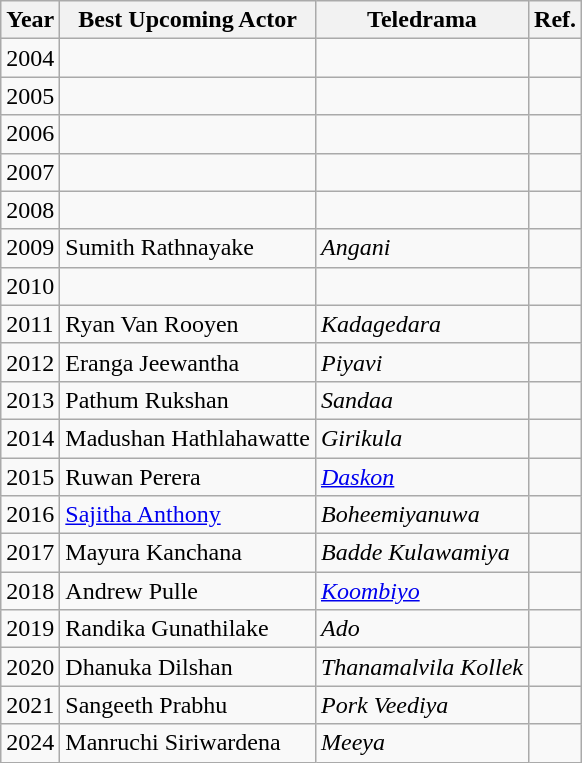<table class="wikitable">
<tr>
<th>Year</th>
<th>Best Upcoming Actor</th>
<th>Teledrama</th>
<th>Ref.</th>
</tr>
<tr>
<td>2004</td>
<td></td>
<td></td>
<td></td>
</tr>
<tr>
<td>2005</td>
<td></td>
<td></td>
<td></td>
</tr>
<tr>
<td>2006</td>
<td></td>
<td></td>
<td></td>
</tr>
<tr>
<td>2007</td>
<td></td>
<td></td>
<td></td>
</tr>
<tr>
<td>2008</td>
<td></td>
<td></td>
<td></td>
</tr>
<tr>
<td>2009</td>
<td>Sumith Rathnayake</td>
<td><em>Angani</em></td>
<td></td>
</tr>
<tr>
<td>2010</td>
<td></td>
<td></td>
<td></td>
</tr>
<tr>
<td>2011</td>
<td>Ryan Van Rooyen</td>
<td><em>Kadagedara</em></td>
<td></td>
</tr>
<tr>
<td>2012</td>
<td>Eranga Jeewantha</td>
<td><em>Piyavi</em></td>
<td></td>
</tr>
<tr>
<td>2013</td>
<td>Pathum Rukshan</td>
<td><em>Sandaa</em></td>
<td></td>
</tr>
<tr>
<td>2014</td>
<td>Madushan Hathlahawatte</td>
<td><em>Girikula</em></td>
<td></td>
</tr>
<tr>
<td>2015</td>
<td>Ruwan Perera</td>
<td><em><a href='#'>Daskon</a></em></td>
<td></td>
</tr>
<tr>
<td>2016</td>
<td><a href='#'>Sajitha Anthony</a></td>
<td><em>Boheemiyanuwa</em></td>
<td></td>
</tr>
<tr>
<td>2017</td>
<td>Mayura Kanchana</td>
<td><em>Badde Kulawamiya</em></td>
<td></td>
</tr>
<tr>
<td>2018</td>
<td>Andrew Pulle</td>
<td><em><a href='#'>Koombiyo</a></em></td>
<td></td>
</tr>
<tr>
<td>2019</td>
<td>Randika Gunathilake</td>
<td><em>Ado</em></td>
<td></td>
</tr>
<tr>
<td>2020</td>
<td>Dhanuka Dilshan</td>
<td><em>Thanamalvila Kollek</em></td>
<td></td>
</tr>
<tr>
<td>2021</td>
<td>Sangeeth Prabhu</td>
<td><em>Pork Veediya</em></td>
<td></td>
</tr>
<tr>
<td>2024</td>
<td>Manruchi Siriwardena</td>
<td><em>Meeya</em></td>
<td></td>
</tr>
</table>
